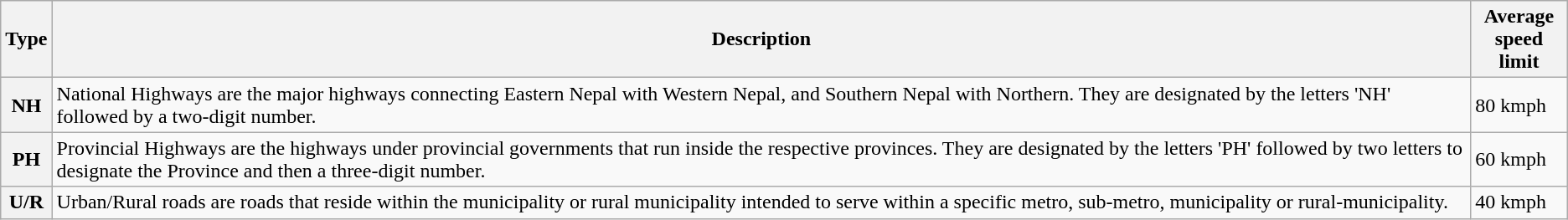<table class="wikitable plainrowheaders">
<tr>
<th>Type</th>
<th>Description</th>
<th>Average<br>speed limit</th>
</tr>
<tr>
<th scope = "row">NH</th>
<td>National Highways are the major highways connecting Eastern Nepal with Western Nepal, and Southern Nepal with Northern. They are designated by the letters 'NH' followed by a two-digit number.</td>
<td>80 kmph</td>
</tr>
<tr>
<th scope = "row">PH</th>
<td>Provincial Highways are the highways under provincial governments that run inside the respective provinces. They are designated by the letters 'PH' followed by two letters to designate the Province and then a three-digit number.</td>
<td>60 kmph</td>
</tr>
<tr>
<th scope = "row">U/R</th>
<td>Urban/Rural roads are roads that reside within the municipality or rural municipality intended to serve within a specific metro, sub-metro, municipality or rural-municipality.</td>
<td>40 kmph</td>
</tr>
</table>
